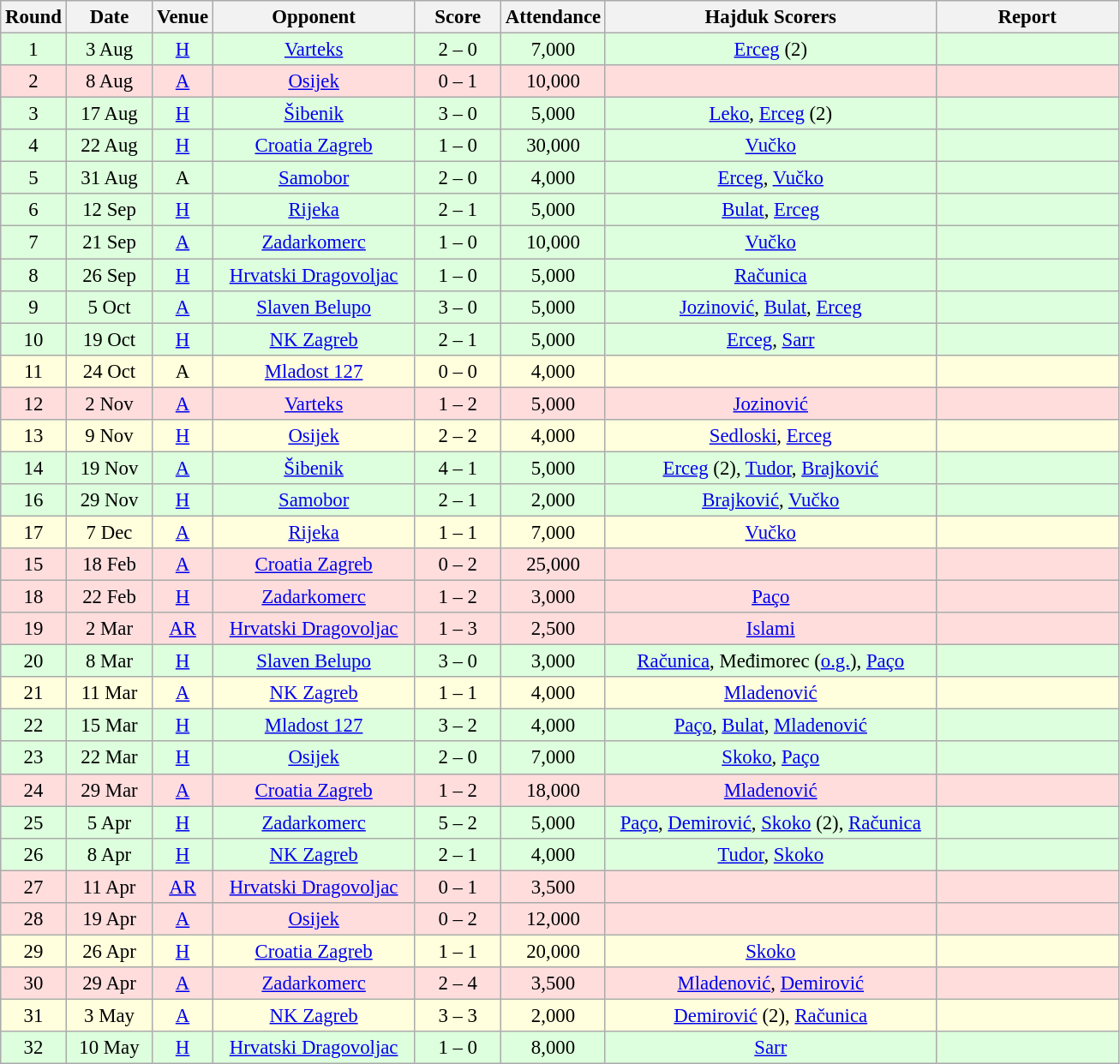<table class="wikitable sortable" style="text-align: center; font-size:95%;">
<tr>
<th width="30">Round</th>
<th width="60">Date</th>
<th width="20">Venue</th>
<th width="150">Opponent</th>
<th width="60">Score</th>
<th width="40">Attendance</th>
<th width="250">Hajduk Scorers</th>
<th width="135" class="unsortable">Report</th>
</tr>
<tr bgcolor="#ddffdd">
<td>1</td>
<td>3 Aug</td>
<td><a href='#'>H</a></td>
<td><a href='#'>Varteks</a></td>
<td>2 – 0</td>
<td>7,000</td>
<td><a href='#'>Erceg</a> (2)</td>
<td></td>
</tr>
<tr bgcolor="#ffdddd">
<td>2</td>
<td>8 Aug</td>
<td><a href='#'>A</a></td>
<td><a href='#'>Osijek</a></td>
<td>0 – 1</td>
<td>10,000</td>
<td></td>
<td></td>
</tr>
<tr bgcolor="#ddffdd">
<td>3</td>
<td>17 Aug</td>
<td><a href='#'>H</a></td>
<td><a href='#'>Šibenik</a></td>
<td>3 – 0</td>
<td>5,000</td>
<td><a href='#'>Leko</a>, <a href='#'>Erceg</a> (2)</td>
<td></td>
</tr>
<tr bgcolor="#ddffdd">
<td>4</td>
<td>22 Aug</td>
<td><a href='#'>H</a></td>
<td><a href='#'>Croatia Zagreb</a></td>
<td>1 – 0</td>
<td>30,000</td>
<td><a href='#'>Vučko</a></td>
<td></td>
</tr>
<tr bgcolor="#ddffdd">
<td>5</td>
<td>31 Aug</td>
<td>A</td>
<td><a href='#'>Samobor</a></td>
<td>2 – 0</td>
<td>4,000</td>
<td><a href='#'>Erceg</a>, <a href='#'>Vučko</a></td>
<td></td>
</tr>
<tr bgcolor="#ddffdd">
<td>6</td>
<td>12 Sep</td>
<td><a href='#'>H</a></td>
<td><a href='#'>Rijeka</a></td>
<td>2 – 1</td>
<td>5,000</td>
<td><a href='#'>Bulat</a>, <a href='#'>Erceg</a></td>
<td></td>
</tr>
<tr bgcolor="#ddffdd">
<td>7</td>
<td>21 Sep</td>
<td><a href='#'>A</a></td>
<td><a href='#'>Zadarkomerc</a></td>
<td>1 – 0</td>
<td>10,000</td>
<td><a href='#'>Vučko</a></td>
<td></td>
</tr>
<tr bgcolor="#ddffdd">
<td>8</td>
<td>26 Sep</td>
<td><a href='#'>H</a></td>
<td><a href='#'>Hrvatski Dragovoljac</a></td>
<td>1 – 0</td>
<td>5,000</td>
<td><a href='#'>Računica</a></td>
<td></td>
</tr>
<tr bgcolor="#ddffdd">
<td>9</td>
<td>5 Oct</td>
<td><a href='#'>A</a></td>
<td><a href='#'>Slaven Belupo</a></td>
<td>3 – 0</td>
<td>5,000</td>
<td><a href='#'>Jozinović</a>, <a href='#'>Bulat</a>, <a href='#'>Erceg</a></td>
<td></td>
</tr>
<tr bgcolor="#ddffdd">
<td>10</td>
<td>19 Oct</td>
<td><a href='#'>H</a></td>
<td><a href='#'>NK Zagreb</a></td>
<td>2 – 1</td>
<td>5,000</td>
<td><a href='#'>Erceg</a>, <a href='#'>Sarr</a></td>
<td></td>
</tr>
<tr bgcolor="#ffffdd">
<td>11</td>
<td>24 Oct</td>
<td>A</td>
<td><a href='#'>Mladost 127</a></td>
<td>0 – 0</td>
<td>4,000</td>
<td></td>
<td></td>
</tr>
<tr bgcolor="#ffdddd">
<td>12</td>
<td>2 Nov</td>
<td><a href='#'>A</a></td>
<td><a href='#'>Varteks</a></td>
<td>1 – 2</td>
<td>5,000</td>
<td><a href='#'>Jozinović</a></td>
<td></td>
</tr>
<tr bgcolor="#ffffdd">
<td>13</td>
<td>9 Nov</td>
<td><a href='#'>H</a></td>
<td><a href='#'>Osijek</a></td>
<td>2 – 2</td>
<td>4,000</td>
<td><a href='#'>Sedloski</a>, <a href='#'>Erceg</a></td>
<td></td>
</tr>
<tr bgcolor="#ddffdd">
<td>14</td>
<td>19 Nov</td>
<td><a href='#'>A</a></td>
<td><a href='#'>Šibenik</a></td>
<td>4 – 1</td>
<td>5,000</td>
<td><a href='#'>Erceg</a> (2), <a href='#'>Tudor</a>, <a href='#'>Brajković</a></td>
<td></td>
</tr>
<tr bgcolor="#ddffdd">
<td>16</td>
<td>29 Nov</td>
<td><a href='#'>H</a></td>
<td><a href='#'>Samobor</a></td>
<td>2 – 1</td>
<td>2,000</td>
<td><a href='#'>Brajković</a>, <a href='#'>Vučko</a></td>
<td></td>
</tr>
<tr bgcolor="#ffffdd">
<td>17</td>
<td>7 Dec</td>
<td><a href='#'>A</a></td>
<td><a href='#'>Rijeka</a></td>
<td>1 – 1</td>
<td>7,000</td>
<td><a href='#'>Vučko</a></td>
<td></td>
</tr>
<tr bgcolor="#ffdddd">
<td>15</td>
<td>18 Feb</td>
<td><a href='#'>A</a></td>
<td><a href='#'>Croatia Zagreb</a></td>
<td>0 – 2</td>
<td>25,000</td>
<td></td>
<td></td>
</tr>
<tr bgcolor="#ffdddd">
<td>18</td>
<td>22 Feb</td>
<td><a href='#'>H</a></td>
<td><a href='#'>Zadarkomerc</a></td>
<td>1 – 2</td>
<td>3,000</td>
<td><a href='#'>Paço</a></td>
<td></td>
</tr>
<tr bgcolor="#ffdddd">
<td>19</td>
<td>2 Mar</td>
<td><a href='#'>AR</a></td>
<td><a href='#'>Hrvatski Dragovoljac</a></td>
<td>1 – 3</td>
<td>2,500</td>
<td><a href='#'>Islami</a></td>
<td><br></td>
</tr>
<tr bgcolor="#ddffdd">
<td>20</td>
<td>8 Mar</td>
<td><a href='#'>H</a></td>
<td><a href='#'>Slaven Belupo</a></td>
<td>3 – 0</td>
<td>3,000</td>
<td><a href='#'>Računica</a>, Međimorec (<a href='#'>o.g.</a>), <a href='#'>Paço</a></td>
<td></td>
</tr>
<tr bgcolor="#ffffdd">
<td>21</td>
<td>11 Mar</td>
<td><a href='#'>A</a></td>
<td><a href='#'>NK Zagreb</a></td>
<td>1 – 1</td>
<td>4,000</td>
<td><a href='#'>Mladenović</a></td>
<td></td>
</tr>
<tr bgcolor="#ddffdd">
<td>22</td>
<td>15 Mar</td>
<td><a href='#'>H</a></td>
<td><a href='#'>Mladost 127</a></td>
<td>3 – 2</td>
<td>4,000</td>
<td><a href='#'>Paço</a>, <a href='#'>Bulat</a>, <a href='#'>Mladenović</a></td>
<td></td>
</tr>
<tr bgcolor="#ddffdd">
<td>23</td>
<td>22 Mar</td>
<td><a href='#'>H</a></td>
<td><a href='#'>Osijek</a></td>
<td>2 – 0</td>
<td>7,000</td>
<td><a href='#'>Skoko</a>, <a href='#'>Paço</a></td>
<td></td>
</tr>
<tr bgcolor="#ffdddd">
<td>24</td>
<td>29 Mar</td>
<td><a href='#'>A</a></td>
<td><a href='#'>Croatia Zagreb</a></td>
<td>1 – 2</td>
<td>18,000</td>
<td><a href='#'>Mladenović</a></td>
<td></td>
</tr>
<tr bgcolor="#ddffdd">
<td>25</td>
<td>5 Apr</td>
<td><a href='#'>H</a></td>
<td><a href='#'>Zadarkomerc</a></td>
<td>5 – 2</td>
<td>5,000</td>
<td><a href='#'>Paço</a>, <a href='#'>Demirović</a>, <a href='#'>Skoko</a> (2), <a href='#'>Računica</a></td>
<td></td>
</tr>
<tr bgcolor="#ddffdd">
<td>26</td>
<td>8 Apr</td>
<td><a href='#'>H</a></td>
<td><a href='#'>NK Zagreb</a></td>
<td>2 – 1</td>
<td>4,000</td>
<td><a href='#'>Tudor</a>, <a href='#'>Skoko</a></td>
<td></td>
</tr>
<tr bgcolor="#ffdddd">
<td>27</td>
<td>11 Apr</td>
<td><a href='#'>AR</a></td>
<td><a href='#'>Hrvatski Dragovoljac</a></td>
<td>0 – 1</td>
<td>3,500</td>
<td></td>
<td></td>
</tr>
<tr bgcolor="#ffdddd">
<td>28</td>
<td>19 Apr</td>
<td><a href='#'>A</a></td>
<td><a href='#'>Osijek</a></td>
<td>0 – 2</td>
<td>12,000</td>
<td></td>
<td></td>
</tr>
<tr bgcolor="#ffffdd">
<td>29</td>
<td>26 Apr</td>
<td><a href='#'>H</a></td>
<td><a href='#'>Croatia Zagreb</a></td>
<td>1 – 1</td>
<td>20,000</td>
<td><a href='#'>Skoko</a></td>
<td></td>
</tr>
<tr bgcolor="#ffdddd">
<td>30</td>
<td>29 Apr</td>
<td><a href='#'>A</a></td>
<td><a href='#'>Zadarkomerc</a></td>
<td>2 – 4</td>
<td>3,500</td>
<td><a href='#'>Mladenović</a>, <a href='#'>Demirović</a></td>
<td></td>
</tr>
<tr bgcolor="#ffffdd">
<td>31</td>
<td>3 May</td>
<td><a href='#'>A</a></td>
<td><a href='#'>NK Zagreb</a></td>
<td>3 – 3</td>
<td>2,000</td>
<td><a href='#'>Demirović</a> (2), <a href='#'>Računica</a></td>
<td></td>
</tr>
<tr bgcolor="#ddffdd">
<td>32</td>
<td>10 May</td>
<td><a href='#'>H</a></td>
<td><a href='#'>Hrvatski Dragovoljac</a></td>
<td>1 – 0</td>
<td>8,000</td>
<td><a href='#'>Sarr</a></td>
<td></td>
</tr>
</table>
